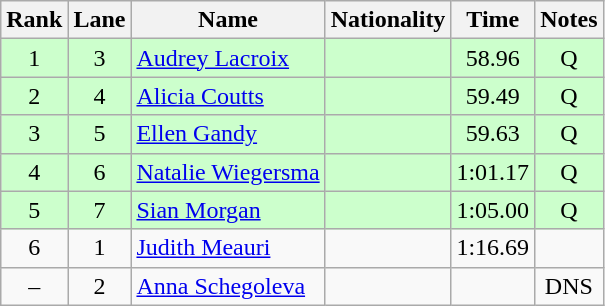<table class="wikitable sortable" style="text-align:center">
<tr>
<th>Rank</th>
<th>Lane</th>
<th>Name</th>
<th>Nationality</th>
<th>Time</th>
<th>Notes</th>
</tr>
<tr bgcolor=ccffcc>
<td>1</td>
<td>3</td>
<td align=left><a href='#'>Audrey Lacroix</a></td>
<td align=left></td>
<td>58.96</td>
<td>Q</td>
</tr>
<tr bgcolor=ccffcc>
<td>2</td>
<td>4</td>
<td align=left><a href='#'>Alicia Coutts</a></td>
<td align=left></td>
<td>59.49</td>
<td>Q</td>
</tr>
<tr bgcolor=ccffcc>
<td>3</td>
<td>5</td>
<td align=left><a href='#'>Ellen Gandy</a></td>
<td align=left></td>
<td>59.63</td>
<td>Q</td>
</tr>
<tr bgcolor=ccffcc>
<td>4</td>
<td>6</td>
<td align=left><a href='#'>Natalie Wiegersma</a></td>
<td align=left></td>
<td>1:01.17</td>
<td>Q</td>
</tr>
<tr bgcolor=ccffcc>
<td>5</td>
<td>7</td>
<td align=left><a href='#'>Sian Morgan</a></td>
<td align=left></td>
<td>1:05.00</td>
<td>Q</td>
</tr>
<tr>
<td>6</td>
<td>1</td>
<td align=left><a href='#'>Judith Meauri</a></td>
<td align=left></td>
<td>1:16.69</td>
<td></td>
</tr>
<tr>
<td>–</td>
<td>2</td>
<td align=left><a href='#'>Anna Schegoleva</a></td>
<td align=left></td>
<td></td>
<td>DNS</td>
</tr>
</table>
